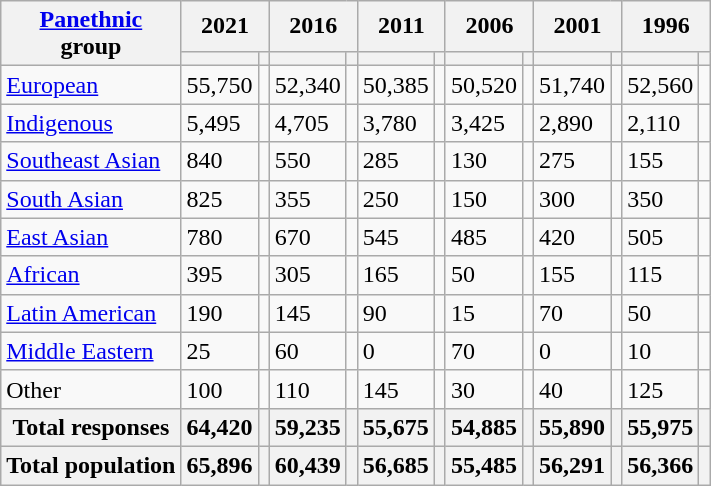<table class="wikitable collapsible sortable">
<tr>
<th rowspan="2"><a href='#'>Panethnic</a><br>group</th>
<th colspan="2">2021</th>
<th colspan="2">2016</th>
<th colspan="2">2011</th>
<th colspan="2">2006</th>
<th colspan="2">2001</th>
<th colspan="2">1996</th>
</tr>
<tr>
<th><a href='#'></a></th>
<th></th>
<th></th>
<th></th>
<th></th>
<th></th>
<th></th>
<th></th>
<th></th>
<th></th>
<th></th>
<th></th>
</tr>
<tr>
<td><a href='#'>European</a></td>
<td>55,750</td>
<td></td>
<td>52,340</td>
<td></td>
<td>50,385</td>
<td></td>
<td>50,520</td>
<td></td>
<td>51,740</td>
<td></td>
<td>52,560</td>
<td></td>
</tr>
<tr>
<td><a href='#'>Indigenous</a></td>
<td>5,495</td>
<td></td>
<td>4,705</td>
<td></td>
<td>3,780</td>
<td></td>
<td>3,425</td>
<td></td>
<td>2,890</td>
<td></td>
<td>2,110</td>
<td></td>
</tr>
<tr>
<td><a href='#'>Southeast Asian</a></td>
<td>840</td>
<td></td>
<td>550</td>
<td></td>
<td>285</td>
<td></td>
<td>130</td>
<td></td>
<td>275</td>
<td></td>
<td>155</td>
<td></td>
</tr>
<tr>
<td><a href='#'>South Asian</a></td>
<td>825</td>
<td></td>
<td>355</td>
<td></td>
<td>250</td>
<td></td>
<td>150</td>
<td></td>
<td>300</td>
<td></td>
<td>350</td>
<td></td>
</tr>
<tr>
<td><a href='#'>East Asian</a></td>
<td>780</td>
<td></td>
<td>670</td>
<td></td>
<td>545</td>
<td></td>
<td>485</td>
<td></td>
<td>420</td>
<td></td>
<td>505</td>
<td></td>
</tr>
<tr>
<td><a href='#'>African</a></td>
<td>395</td>
<td></td>
<td>305</td>
<td></td>
<td>165</td>
<td></td>
<td>50</td>
<td></td>
<td>155</td>
<td></td>
<td>115</td>
<td></td>
</tr>
<tr>
<td><a href='#'>Latin American</a></td>
<td>190</td>
<td></td>
<td>145</td>
<td></td>
<td>90</td>
<td></td>
<td>15</td>
<td></td>
<td>70</td>
<td></td>
<td>50</td>
<td></td>
</tr>
<tr>
<td><a href='#'>Middle Eastern</a></td>
<td>25</td>
<td></td>
<td>60</td>
<td></td>
<td>0</td>
<td></td>
<td>70</td>
<td></td>
<td>0</td>
<td></td>
<td>10</td>
<td></td>
</tr>
<tr>
<td>Other</td>
<td>100</td>
<td></td>
<td>110</td>
<td></td>
<td>145</td>
<td></td>
<td>30</td>
<td></td>
<td>40</td>
<td></td>
<td>125</td>
<td></td>
</tr>
<tr>
<th>Total responses</th>
<th>64,420</th>
<th></th>
<th>59,235</th>
<th></th>
<th>55,675</th>
<th></th>
<th>54,885</th>
<th></th>
<th>55,890</th>
<th></th>
<th>55,975</th>
<th></th>
</tr>
<tr>
<th>Total population</th>
<th>65,896</th>
<th></th>
<th>60,439</th>
<th></th>
<th>56,685</th>
<th></th>
<th>55,485</th>
<th></th>
<th>56,291</th>
<th></th>
<th>56,366</th>
<th></th>
</tr>
</table>
